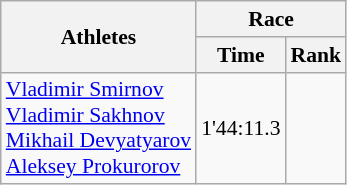<table class="wikitable" border="1" style="font-size:90%">
<tr>
<th rowspan=2>Athletes</th>
<th colspan=2>Race</th>
</tr>
<tr>
<th>Time</th>
<th>Rank</th>
</tr>
<tr>
<td><a href='#'>Vladimir Smirnov</a><br><a href='#'>Vladimir Sakhnov</a><br><a href='#'>Mikhail Devyatyarov</a><br><a href='#'>Aleksey Prokurorov</a></td>
<td align=center>1'44:11.3</td>
<td align=center></td>
</tr>
</table>
